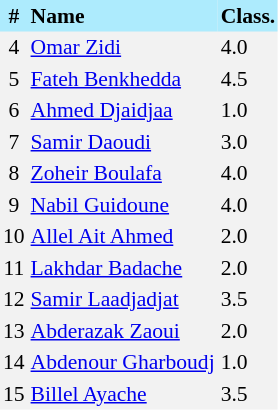<table border=0 cellpadding=2 cellspacing=0  |- bgcolor=#F2F2F2 style="text-align:center; font-size:90%;">
<tr bgcolor=#ADEBFD>
<th>#</th>
<th align=left>Name</th>
<th align=left>Class.</th>
</tr>
<tr>
<td>4</td>
<td align=left><a href='#'>Omar Zidi</a></td>
<td align=left>4.0</td>
</tr>
<tr>
<td>5</td>
<td align=left><a href='#'>Fateh Benkhedda</a></td>
<td align=left>4.5</td>
</tr>
<tr>
<td>6</td>
<td align=left><a href='#'>Ahmed Djaidjaa</a></td>
<td align=left>1.0</td>
</tr>
<tr>
<td>7</td>
<td align=left><a href='#'>Samir Daoudi</a></td>
<td align=left>3.0</td>
</tr>
<tr>
<td>8</td>
<td align=left><a href='#'>Zoheir Boulafa</a></td>
<td align=left>4.0</td>
</tr>
<tr>
<td>9</td>
<td align=left><a href='#'>Nabil Guidoune</a></td>
<td align=left>4.0</td>
</tr>
<tr>
<td>10</td>
<td align=left><a href='#'>Allel Ait Ahmed</a></td>
<td align=left>2.0</td>
</tr>
<tr>
<td>11</td>
<td align=left><a href='#'>Lakhdar Badache</a></td>
<td align=left>2.0</td>
</tr>
<tr>
<td>12</td>
<td align=left><a href='#'>Samir Laadjadjat</a></td>
<td align=left>3.5</td>
</tr>
<tr>
<td>13</td>
<td align=left><a href='#'>Abderazak Zaoui</a></td>
<td align=left>2.0</td>
</tr>
<tr>
<td>14</td>
<td align=left><a href='#'>Abdenour Gharboudj</a></td>
<td align=left>1.0</td>
</tr>
<tr>
<td>15</td>
<td align=left><a href='#'>Billel Ayache</a></td>
<td align=left>3.5</td>
</tr>
</table>
